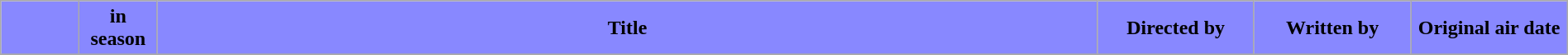<table class="wikitable" width=100%>
<tr>
<th style="background: #8888FF;" width=5%></th>
<th style="background: #8888FF;" width=5%> in season</th>
<th style="background: #8888FF;">Title</th>
<th style="background: #8888FF;" width=10%>Directed by</th>
<th style="background: #8888FF;" width=10%>Written by</th>
<th style="background: #8888FF;" width=10%>Original air date</th>
</tr>
<tr>
</tr>
</table>
